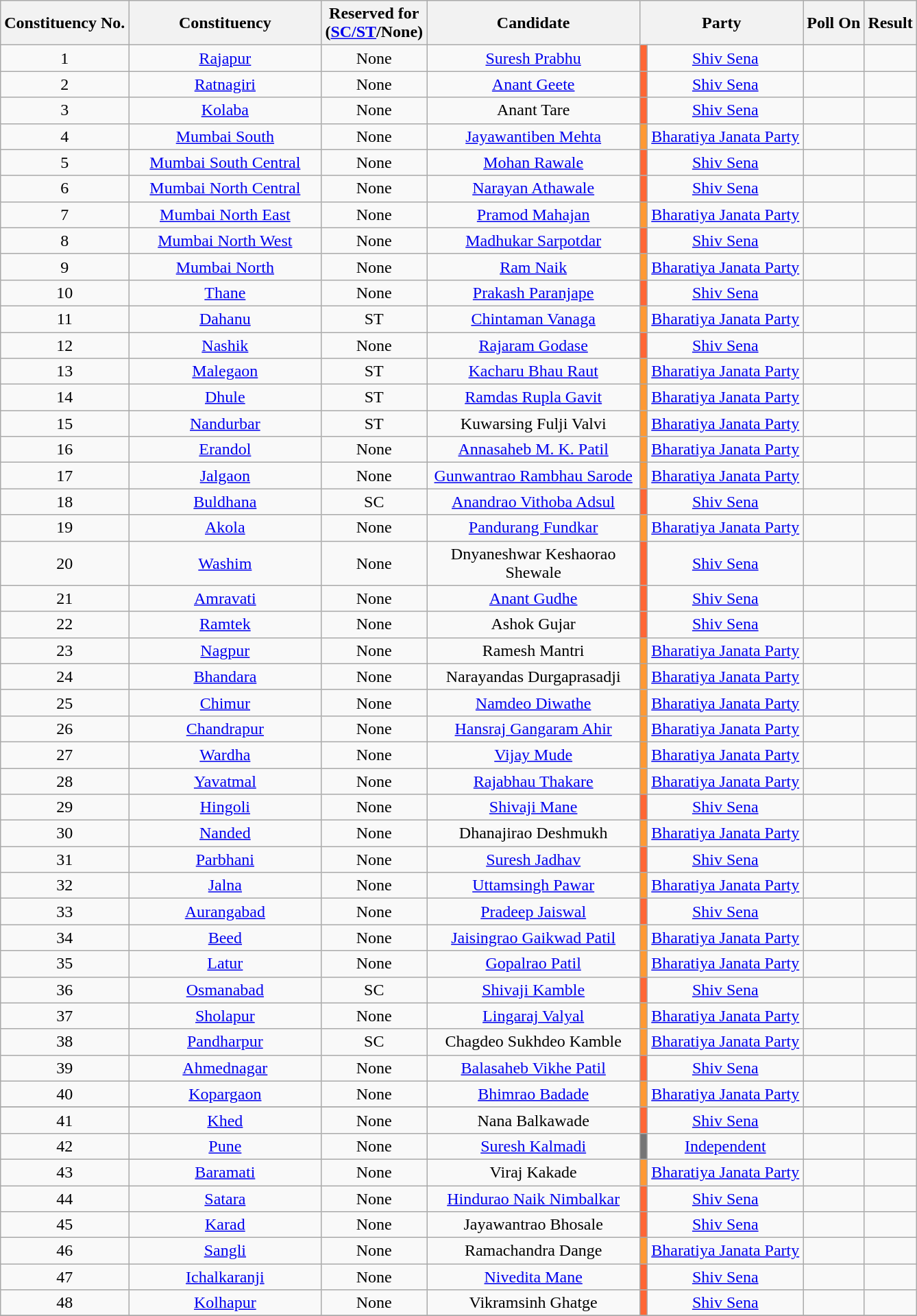<table class="wikitable sortable" style="text-align:center">
<tr>
<th>Constituency No.</th>
<th style="width:180px;">Constituency</th>
<th>Reserved for<br>(<a href='#'>SC/ST</a>/None)</th>
<th style="width:200px;">Candidate</th>
<th colspan="2">Party</th>
<th>Poll On</th>
<th>Result</th>
</tr>
<tr>
<td>1</td>
<td><a href='#'>Rajapur</a></td>
<td>None</td>
<td><a href='#'>Suresh Prabhu</a></td>
<td bgcolor=#FF6634></td>
<td><a href='#'>Shiv Sena</a></td>
<td></td>
<td></td>
</tr>
<tr>
<td>2</td>
<td><a href='#'>Ratnagiri</a></td>
<td>None</td>
<td><a href='#'>Anant Geete</a></td>
<td bgcolor=#FF6634></td>
<td><a href='#'>Shiv Sena</a></td>
<td></td>
<td></td>
</tr>
<tr>
<td>3</td>
<td><a href='#'>Kolaba</a></td>
<td>None</td>
<td>Anant Tare</td>
<td bgcolor=#FF6634></td>
<td><a href='#'>Shiv Sena</a></td>
<td></td>
<td></td>
</tr>
<tr>
<td>4</td>
<td><a href='#'>Mumbai South</a></td>
<td>None</td>
<td><a href='#'>Jayawantiben Mehta</a></td>
<td bgcolor=#FF9933></td>
<td><a href='#'>Bharatiya Janata Party</a></td>
<td></td>
<td></td>
</tr>
<tr>
<td>5</td>
<td><a href='#'>Mumbai South Central</a></td>
<td>None</td>
<td><a href='#'>Mohan Rawale</a></td>
<td bgcolor=#FF6634></td>
<td><a href='#'>Shiv Sena</a></td>
<td></td>
<td></td>
</tr>
<tr>
<td>6</td>
<td><a href='#'>Mumbai North Central</a></td>
<td>None</td>
<td><a href='#'>Narayan Athawale</a></td>
<td bgcolor=#FF6634></td>
<td><a href='#'>Shiv Sena</a></td>
<td></td>
<td></td>
</tr>
<tr>
<td>7</td>
<td><a href='#'>Mumbai North East</a></td>
<td>None</td>
<td><a href='#'>Pramod Mahajan</a></td>
<td bgcolor=#FF9933></td>
<td><a href='#'>Bharatiya Janata Party</a></td>
<td></td>
<td></td>
</tr>
<tr>
<td>8</td>
<td><a href='#'>Mumbai North West</a></td>
<td>None</td>
<td><a href='#'>Madhukar Sarpotdar</a></td>
<td bgcolor=#FF6634></td>
<td><a href='#'>Shiv Sena</a></td>
<td></td>
<td></td>
</tr>
<tr>
<td>9</td>
<td><a href='#'>Mumbai North</a></td>
<td>None</td>
<td><a href='#'>Ram Naik</a></td>
<td bgcolor=#FF9933></td>
<td><a href='#'>Bharatiya Janata Party</a></td>
<td></td>
<td></td>
</tr>
<tr>
<td>10</td>
<td><a href='#'>Thane</a></td>
<td>None</td>
<td><a href='#'>Prakash Paranjape</a></td>
<td bgcolor=#FF6634></td>
<td><a href='#'>Shiv Sena</a></td>
<td></td>
<td></td>
</tr>
<tr>
<td>11</td>
<td><a href='#'>Dahanu</a></td>
<td>ST</td>
<td><a href='#'>Chintaman Vanaga</a></td>
<td bgcolor=#FF9933></td>
<td><a href='#'>Bharatiya Janata Party</a></td>
<td></td>
<td></td>
</tr>
<tr>
<td>12</td>
<td><a href='#'>Nashik</a></td>
<td>None</td>
<td><a href='#'>Rajaram Godase</a></td>
<td bgcolor=#FF6634></td>
<td><a href='#'>Shiv Sena</a></td>
<td></td>
<td></td>
</tr>
<tr>
<td>13</td>
<td><a href='#'>Malegaon</a></td>
<td>ST</td>
<td><a href='#'>Kacharu Bhau Raut</a></td>
<td bgcolor=#FF9933></td>
<td><a href='#'>Bharatiya Janata Party</a></td>
<td></td>
<td></td>
</tr>
<tr>
<td>14</td>
<td><a href='#'>Dhule</a></td>
<td>ST</td>
<td><a href='#'>Ramdas Rupla Gavit</a></td>
<td bgcolor=#FF9933></td>
<td><a href='#'>Bharatiya Janata Party</a></td>
<td></td>
<td></td>
</tr>
<tr>
<td>15</td>
<td><a href='#'>Nandurbar</a></td>
<td>ST</td>
<td>Kuwarsing Fulji Valvi</td>
<td bgcolor=#FF9933></td>
<td><a href='#'>Bharatiya Janata Party</a></td>
<td></td>
<td></td>
</tr>
<tr>
<td>16</td>
<td><a href='#'>Erandol</a></td>
<td>None</td>
<td><a href='#'>Annasaheb M. K. Patil</a></td>
<td bgcolor=#FF9933></td>
<td><a href='#'>Bharatiya Janata Party</a></td>
<td></td>
<td></td>
</tr>
<tr>
<td>17</td>
<td><a href='#'>Jalgaon</a></td>
<td>None</td>
<td><a href='#'>Gunwantrao Rambhau Sarode</a></td>
<td bgcolor=#FF9933></td>
<td><a href='#'>Bharatiya Janata Party</a></td>
<td></td>
<td></td>
</tr>
<tr>
<td>18</td>
<td><a href='#'>Buldhana</a></td>
<td>SC</td>
<td><a href='#'>Anandrao Vithoba Adsul</a></td>
<td bgcolor=#FF6634></td>
<td><a href='#'>Shiv Sena</a></td>
<td></td>
<td></td>
</tr>
<tr>
<td>19</td>
<td><a href='#'>Akola</a></td>
<td>None</td>
<td><a href='#'>Pandurang Fundkar</a></td>
<td bgcolor=#FF9933></td>
<td><a href='#'>Bharatiya Janata Party</a></td>
<td></td>
<td></td>
</tr>
<tr>
<td>20</td>
<td><a href='#'>Washim</a></td>
<td>None</td>
<td>Dnyaneshwar Keshaorao Shewale</td>
<td bgcolor=#FF6634></td>
<td><a href='#'>Shiv Sena</a></td>
<td></td>
<td></td>
</tr>
<tr>
<td>21</td>
<td><a href='#'>Amravati</a></td>
<td>None</td>
<td><a href='#'>Anant Gudhe</a></td>
<td bgcolor=#FF6634></td>
<td><a href='#'>Shiv Sena</a></td>
<td></td>
<td></td>
</tr>
<tr>
<td>22</td>
<td><a href='#'>Ramtek</a></td>
<td>None</td>
<td>Ashok Gujar</td>
<td bgcolor=#FF6634></td>
<td><a href='#'>Shiv Sena</a></td>
<td></td>
<td></td>
</tr>
<tr>
<td>23</td>
<td><a href='#'>Nagpur</a></td>
<td>None</td>
<td>Ramesh Mantri</td>
<td bgcolor=#FF9933></td>
<td><a href='#'>Bharatiya Janata Party</a></td>
<td></td>
<td></td>
</tr>
<tr>
<td>24</td>
<td><a href='#'>Bhandara</a></td>
<td>None</td>
<td>Narayandas Durgaprasadji</td>
<td bgcolor=#FF9933></td>
<td><a href='#'>Bharatiya Janata Party</a></td>
<td></td>
<td></td>
</tr>
<tr>
<td>25</td>
<td><a href='#'>Chimur</a></td>
<td>None</td>
<td><a href='#'>Namdeo Diwathe</a></td>
<td bgcolor=#FF9933></td>
<td><a href='#'>Bharatiya Janata Party</a></td>
<td></td>
<td></td>
</tr>
<tr>
<td>26</td>
<td><a href='#'>Chandrapur</a></td>
<td>None</td>
<td><a href='#'>Hansraj Gangaram Ahir</a></td>
<td bgcolor=#FF9933></td>
<td><a href='#'>Bharatiya Janata Party</a></td>
<td></td>
<td></td>
</tr>
<tr>
<td>27</td>
<td><a href='#'>Wardha</a></td>
<td>None</td>
<td><a href='#'>Vijay Mude</a></td>
<td bgcolor=#FF9933></td>
<td><a href='#'>Bharatiya Janata Party</a></td>
<td></td>
<td></td>
</tr>
<tr>
<td>28</td>
<td><a href='#'>Yavatmal</a></td>
<td>None</td>
<td><a href='#'>Rajabhau Thakare</a></td>
<td bgcolor=#FF9933></td>
<td><a href='#'>Bharatiya Janata Party</a></td>
<td></td>
<td></td>
</tr>
<tr>
<td>29</td>
<td><a href='#'>Hingoli</a></td>
<td>None</td>
<td><a href='#'>Shivaji Mane</a></td>
<td bgcolor=#FF6634></td>
<td><a href='#'>Shiv Sena</a></td>
<td></td>
<td></td>
</tr>
<tr>
<td>30</td>
<td><a href='#'>Nanded</a></td>
<td>None</td>
<td>Dhanajirao Deshmukh</td>
<td bgcolor=#FF9933></td>
<td><a href='#'>Bharatiya Janata Party</a></td>
<td></td>
<td></td>
</tr>
<tr>
<td>31</td>
<td><a href='#'>Parbhani</a></td>
<td>None</td>
<td><a href='#'>Suresh Jadhav</a></td>
<td bgcolor=#FF6634></td>
<td><a href='#'>Shiv Sena</a></td>
<td></td>
<td></td>
</tr>
<tr>
<td>32</td>
<td><a href='#'>Jalna</a></td>
<td>None</td>
<td><a href='#'>Uttamsingh Pawar</a></td>
<td bgcolor=#FF9933></td>
<td><a href='#'>Bharatiya Janata Party</a></td>
<td></td>
<td></td>
</tr>
<tr>
<td>33</td>
<td><a href='#'>Aurangabad</a></td>
<td>None</td>
<td><a href='#'>Pradeep Jaiswal</a></td>
<td bgcolor=#FF6634></td>
<td><a href='#'>Shiv Sena</a></td>
<td></td>
<td></td>
</tr>
<tr>
<td>34</td>
<td><a href='#'>Beed</a></td>
<td>None</td>
<td><a href='#'>Jaisingrao Gaikwad Patil</a></td>
<td bgcolor=#FF9933></td>
<td><a href='#'>Bharatiya Janata Party</a></td>
<td></td>
<td></td>
</tr>
<tr>
<td>35</td>
<td><a href='#'>Latur</a></td>
<td>None</td>
<td><a href='#'>Gopalrao Patil</a></td>
<td bgcolor=#FF9933></td>
<td><a href='#'>Bharatiya Janata Party</a></td>
<td></td>
<td></td>
</tr>
<tr>
<td>36</td>
<td><a href='#'>Osmanabad</a></td>
<td>SC</td>
<td><a href='#'>Shivaji Kamble</a></td>
<td bgcolor=#FF6634></td>
<td><a href='#'>Shiv Sena</a></td>
<td></td>
<td></td>
</tr>
<tr>
<td>37</td>
<td><a href='#'>Sholapur</a></td>
<td>None</td>
<td><a href='#'>Lingaraj Valyal</a></td>
<td bgcolor=#FF9933></td>
<td><a href='#'>Bharatiya Janata Party</a></td>
<td></td>
<td></td>
</tr>
<tr>
<td>38</td>
<td><a href='#'>Pandharpur</a></td>
<td>SC</td>
<td>Chagdeo Sukhdeo Kamble</td>
<td bgcolor=#FF9933></td>
<td><a href='#'>Bharatiya Janata Party</a></td>
<td></td>
<td></td>
</tr>
<tr>
<td>39</td>
<td><a href='#'>Ahmednagar</a></td>
<td>None</td>
<td><a href='#'>Balasaheb Vikhe Patil</a></td>
<td bgcolor=#FF6634></td>
<td><a href='#'>Shiv Sena</a></td>
<td></td>
<td></td>
</tr>
<tr>
<td>40</td>
<td><a href='#'>Kopargaon</a></td>
<td>None</td>
<td><a href='#'>Bhimrao Badade</a></td>
<td bgcolor=#FF9933></td>
<td><a href='#'>Bharatiya Janata Party</a></td>
<td></td>
<td></td>
</tr>
<tr>
</tr>
<tr>
<td>41</td>
<td><a href='#'>Khed</a></td>
<td>None</td>
<td>Nana Balkawade</td>
<td bgcolor=#FF6634></td>
<td><a href='#'>Shiv Sena</a></td>
<td></td>
<td></td>
</tr>
<tr>
<td>42</td>
<td><a href='#'>Pune</a></td>
<td>None</td>
<td><a href='#'>Suresh Kalmadi</a></td>
<td bgcolor=#757575></td>
<td><a href='#'>Independent</a></td>
<td></td>
<td></td>
</tr>
<tr>
<td>43</td>
<td><a href='#'>Baramati</a></td>
<td>None</td>
<td>Viraj Kakade</td>
<td bgcolor=#FF9933></td>
<td><a href='#'>Bharatiya Janata Party</a></td>
<td></td>
<td></td>
</tr>
<tr>
<td>44</td>
<td><a href='#'>Satara</a></td>
<td>None</td>
<td><a href='#'>Hindurao Naik Nimbalkar</a></td>
<td bgcolor=#FF6634></td>
<td><a href='#'>Shiv Sena</a></td>
<td></td>
<td></td>
</tr>
<tr>
<td>45</td>
<td><a href='#'>Karad</a></td>
<td>None</td>
<td>Jayawantrao Bhosale</td>
<td bgcolor=#FF6634></td>
<td><a href='#'>Shiv Sena</a></td>
<td></td>
<td></td>
</tr>
<tr>
<td>46</td>
<td><a href='#'>Sangli</a></td>
<td>None</td>
<td>Ramachandra Dange</td>
<td bgcolor=#FF9933></td>
<td><a href='#'>Bharatiya Janata Party</a></td>
<td></td>
<td></td>
</tr>
<tr>
<td>47</td>
<td><a href='#'>Ichalkaranji</a></td>
<td>None</td>
<td><a href='#'>Nivedita Mane</a></td>
<td bgcolor=#FF6634></td>
<td><a href='#'>Shiv Sena</a></td>
<td></td>
<td></td>
</tr>
<tr>
<td>48</td>
<td><a href='#'>Kolhapur</a></td>
<td>None</td>
<td>Vikramsinh Ghatge</td>
<td bgcolor=#FF6634></td>
<td><a href='#'>Shiv Sena</a></td>
<td></td>
<td></td>
</tr>
<tr>
</tr>
</table>
